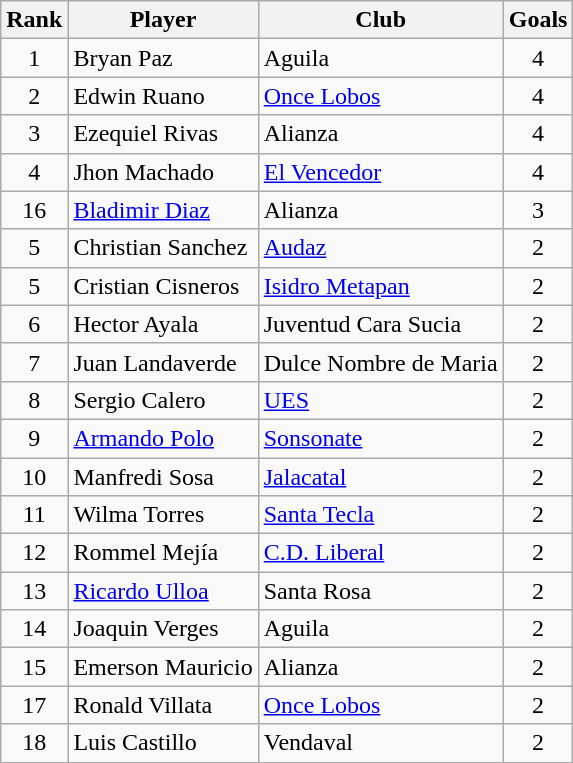<table class="wikitable sortable" style="text-align:center">
<tr>
<th>Rank</th>
<th>Player</th>
<th>Club</th>
<th>Goals</th>
</tr>
<tr>
<td>1</td>
<td align="left"> Bryan Paz</td>
<td align="left">Aguila</td>
<td>4</td>
</tr>
<tr>
<td>2</td>
<td align="left"> Edwin Ruano</td>
<td align="left"><a href='#'>Once Lobos</a></td>
<td>4</td>
</tr>
<tr>
<td>3</td>
<td align="left"> Ezequiel Rivas</td>
<td align="left">Alianza</td>
<td>4</td>
</tr>
<tr>
<td>4</td>
<td align="left"> Jhon Machado</td>
<td align="left"><a href='#'>El Vencedor</a></td>
<td>4</td>
</tr>
<tr>
<td>16</td>
<td align="left"> <a href='#'>Bladimir Diaz</a></td>
<td align="left">Alianza</td>
<td>3</td>
</tr>
<tr>
<td>5</td>
<td align="left"> Christian Sanchez</td>
<td align="left"><a href='#'>Audaz</a></td>
<td>2</td>
</tr>
<tr>
<td>5</td>
<td align="left"> Cristian Cisneros</td>
<td align="left"><a href='#'>Isidro Metapan</a></td>
<td>2</td>
</tr>
<tr>
<td>6</td>
<td align="left"> Hector Ayala</td>
<td align="left">Juventud Cara Sucia</td>
<td>2</td>
</tr>
<tr>
<td>7</td>
<td align="left"> Juan Landaverde</td>
<td align="left">Dulce Nombre de Maria</td>
<td>2</td>
</tr>
<tr>
<td>8</td>
<td align="left"> Sergio Calero</td>
<td align="left"><a href='#'>UES</a></td>
<td>2</td>
</tr>
<tr>
<td>9</td>
<td align="left"> <a href='#'>Armando Polo</a></td>
<td align="left"><a href='#'>Sonsonate</a></td>
<td>2</td>
</tr>
<tr>
<td>10</td>
<td align="left"> Manfredi Sosa</td>
<td align="left"><a href='#'>Jalacatal</a></td>
<td>2</td>
</tr>
<tr>
<td>11</td>
<td align="left"> Wilma Torres</td>
<td align="left"><a href='#'>Santa Tecla</a></td>
<td>2</td>
</tr>
<tr>
<td>12</td>
<td align="left"> Rommel Mejía</td>
<td align="left"><a href='#'>C.D. Liberal</a></td>
<td>2</td>
</tr>
<tr>
<td>13</td>
<td align="left"> <a href='#'>Ricardo Ulloa</a></td>
<td align="left">Santa Rosa</td>
<td>2</td>
</tr>
<tr>
<td>14</td>
<td align="left"> Joaquin Verges</td>
<td align="left">Aguila</td>
<td>2</td>
</tr>
<tr>
<td>15</td>
<td align="left"> Emerson Mauricio</td>
<td align="left">Alianza</td>
<td>2</td>
</tr>
<tr>
<td>17</td>
<td align="left"> Ronald Villata</td>
<td align="left"><a href='#'>Once Lobos</a></td>
<td>2</td>
</tr>
<tr>
<td>18</td>
<td align="left"> Luis Castillo</td>
<td align="left">Vendaval</td>
<td>2</td>
</tr>
</table>
